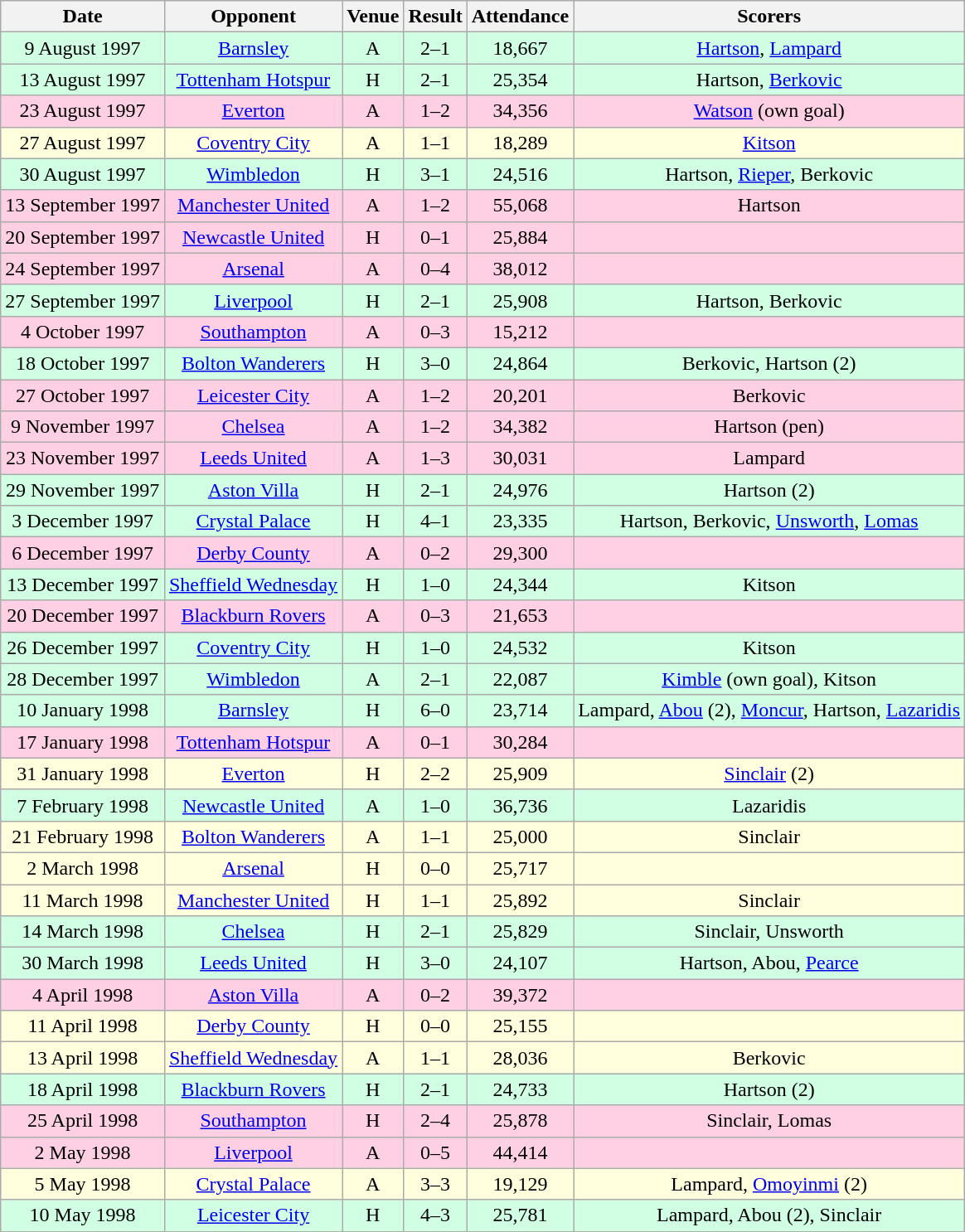<table class="wikitable sortable" style="font-size:100%; text-align:center">
<tr>
<th>Date</th>
<th>Opponent</th>
<th>Venue</th>
<th>Result</th>
<th>Attendance</th>
<th>Scorers</th>
</tr>
<tr style="background-color: #d0ffe3;">
<td>9 August 1997</td>
<td><a href='#'>Barnsley</a></td>
<td>A</td>
<td>2–1</td>
<td>18,667</td>
<td><a href='#'>Hartson</a>, <a href='#'>Lampard</a></td>
</tr>
<tr style="background-color: #d0ffe3;">
<td>13 August 1997</td>
<td><a href='#'>Tottenham Hotspur</a></td>
<td>H</td>
<td>2–1</td>
<td>25,354</td>
<td>Hartson, <a href='#'>Berkovic</a></td>
</tr>
<tr style="background-color: #ffd0e3;">
<td>23 August 1997</td>
<td><a href='#'>Everton</a></td>
<td>A</td>
<td>1–2</td>
<td>34,356</td>
<td><a href='#'>Watson</a> (own goal)</td>
</tr>
<tr style="background-color: #ffffdd;">
<td>27 August 1997</td>
<td><a href='#'>Coventry City</a></td>
<td>A</td>
<td>1–1</td>
<td>18,289</td>
<td><a href='#'>Kitson</a></td>
</tr>
<tr style="background-color: #d0ffe3;">
<td>30 August 1997</td>
<td><a href='#'>Wimbledon</a></td>
<td>H</td>
<td>3–1</td>
<td>24,516</td>
<td>Hartson, <a href='#'>Rieper</a>, Berkovic</td>
</tr>
<tr style="background-color: #ffd0e3;">
<td>13 September 1997</td>
<td><a href='#'>Manchester United</a></td>
<td>A</td>
<td>1–2</td>
<td>55,068</td>
<td>Hartson</td>
</tr>
<tr style="background-color: #ffd0e3;">
<td>20 September 1997</td>
<td><a href='#'>Newcastle United</a></td>
<td>H</td>
<td>0–1</td>
<td>25,884</td>
<td></td>
</tr>
<tr style="background-color: #ffd0e3;">
<td>24 September 1997</td>
<td><a href='#'>Arsenal</a></td>
<td>A</td>
<td>0–4</td>
<td>38,012</td>
<td></td>
</tr>
<tr style="background-color: #d0ffe3;">
<td>27 September 1997</td>
<td><a href='#'>Liverpool</a></td>
<td>H</td>
<td>2–1</td>
<td>25,908</td>
<td>Hartson, Berkovic</td>
</tr>
<tr style="background-color: #ffd0e3;">
<td>4 October 1997</td>
<td><a href='#'>Southampton</a></td>
<td>A</td>
<td>0–3</td>
<td>15,212</td>
<td></td>
</tr>
<tr style="background-color: #d0ffe3;">
<td>18 October 1997</td>
<td><a href='#'>Bolton Wanderers</a></td>
<td>H</td>
<td>3–0</td>
<td>24,864</td>
<td>Berkovic, Hartson (2)</td>
</tr>
<tr style="background-color: #ffd0e3;">
<td>27 October 1997</td>
<td><a href='#'>Leicester City</a></td>
<td>A</td>
<td>1–2</td>
<td>20,201</td>
<td>Berkovic</td>
</tr>
<tr style="background-color: #ffd0e3;">
<td>9 November 1997</td>
<td><a href='#'>Chelsea</a></td>
<td>A</td>
<td>1–2</td>
<td>34,382</td>
<td>Hartson (pen)</td>
</tr>
<tr style="background-color: #ffd0e3;">
<td>23 November 1997</td>
<td><a href='#'>Leeds United</a></td>
<td>A</td>
<td>1–3</td>
<td>30,031</td>
<td>Lampard</td>
</tr>
<tr style="background-color: #d0ffe3;">
<td>29 November 1997</td>
<td><a href='#'>Aston Villa</a></td>
<td>H</td>
<td>2–1</td>
<td>24,976</td>
<td>Hartson (2)</td>
</tr>
<tr style="background-color: #d0ffe3;">
<td>3 December 1997</td>
<td><a href='#'>Crystal Palace</a></td>
<td>H</td>
<td>4–1</td>
<td>23,335</td>
<td>Hartson, Berkovic, <a href='#'>Unsworth</a>, <a href='#'>Lomas</a></td>
</tr>
<tr style="background-color: #ffd0e3;">
<td>6 December 1997</td>
<td><a href='#'>Derby County</a></td>
<td>A</td>
<td>0–2</td>
<td>29,300</td>
<td></td>
</tr>
<tr style="background-color: #d0ffe3;">
<td>13 December 1997</td>
<td><a href='#'>Sheffield Wednesday</a></td>
<td>H</td>
<td>1–0</td>
<td>24,344</td>
<td>Kitson</td>
</tr>
<tr style="background-color: #ffd0e3;">
<td>20 December 1997</td>
<td><a href='#'>Blackburn Rovers</a></td>
<td>A</td>
<td>0–3</td>
<td>21,653</td>
<td></td>
</tr>
<tr style="background-color: #d0ffe3;">
<td>26 December 1997</td>
<td><a href='#'>Coventry City</a></td>
<td>H</td>
<td>1–0</td>
<td>24,532</td>
<td>Kitson</td>
</tr>
<tr style="background-color: #d0ffe3;">
<td>28 December 1997</td>
<td><a href='#'>Wimbledon</a></td>
<td>A</td>
<td>2–1</td>
<td>22,087</td>
<td><a href='#'>Kimble</a> (own goal), Kitson</td>
</tr>
<tr style="background-color: #d0ffe3;">
<td>10 January 1998</td>
<td><a href='#'>Barnsley</a></td>
<td>H</td>
<td>6–0</td>
<td>23,714</td>
<td>Lampard, <a href='#'>Abou</a> (2), <a href='#'>Moncur</a>, Hartson, <a href='#'>Lazaridis</a></td>
</tr>
<tr style="background-color: #ffd0e3;">
<td>17 January 1998</td>
<td><a href='#'>Tottenham Hotspur</a></td>
<td>A</td>
<td>0–1</td>
<td>30,284</td>
<td></td>
</tr>
<tr style="background-color: #ffffdd;">
<td>31 January 1998</td>
<td><a href='#'>Everton</a></td>
<td>H</td>
<td>2–2</td>
<td>25,909</td>
<td><a href='#'>Sinclair</a> (2)</td>
</tr>
<tr style="background-color: #d0ffe3;">
<td>7 February 1998</td>
<td><a href='#'>Newcastle United</a></td>
<td>A</td>
<td>1–0</td>
<td>36,736</td>
<td>Lazaridis</td>
</tr>
<tr style="background-color: #ffffdd;">
<td>21 February 1998</td>
<td><a href='#'>Bolton Wanderers</a></td>
<td>A</td>
<td>1–1</td>
<td>25,000</td>
<td>Sinclair</td>
</tr>
<tr style="background-color: #ffffdd;">
<td>2 March 1998</td>
<td><a href='#'>Arsenal</a></td>
<td>H</td>
<td>0–0</td>
<td>25,717</td>
<td></td>
</tr>
<tr style="background-color: #ffffdd;">
<td>11 March 1998</td>
<td><a href='#'>Manchester United</a></td>
<td>H</td>
<td>1–1</td>
<td>25,892</td>
<td>Sinclair</td>
</tr>
<tr style="background-color: #d0ffe3;">
<td>14 March 1998</td>
<td><a href='#'>Chelsea</a></td>
<td>H</td>
<td>2–1</td>
<td>25,829</td>
<td>Sinclair, Unsworth</td>
</tr>
<tr style="background-color: #d0ffe3;">
<td>30 March 1998</td>
<td><a href='#'>Leeds United</a></td>
<td>H</td>
<td>3–0</td>
<td>24,107</td>
<td>Hartson, Abou, <a href='#'>Pearce</a></td>
</tr>
<tr style="background-color: #ffd0e3;">
<td>4 April 1998</td>
<td><a href='#'>Aston Villa</a></td>
<td>A</td>
<td>0–2</td>
<td>39,372</td>
<td></td>
</tr>
<tr style="background-color: #ffffdd;">
<td>11 April 1998</td>
<td><a href='#'>Derby County</a></td>
<td>H</td>
<td>0–0</td>
<td>25,155</td>
<td></td>
</tr>
<tr style="background-color: #ffffdd;">
<td>13 April 1998</td>
<td><a href='#'>Sheffield Wednesday</a></td>
<td>A</td>
<td>1–1</td>
<td>28,036</td>
<td>Berkovic</td>
</tr>
<tr style="background-color: #d0ffe3;">
<td>18 April 1998</td>
<td><a href='#'>Blackburn Rovers</a></td>
<td>H</td>
<td>2–1</td>
<td>24,733</td>
<td>Hartson (2)</td>
</tr>
<tr style="background-color: #ffd0e3;">
<td>25 April 1998</td>
<td><a href='#'>Southampton</a></td>
<td>H</td>
<td>2–4</td>
<td>25,878</td>
<td>Sinclair, Lomas</td>
</tr>
<tr style="background-color: #ffd0e3;">
<td>2 May 1998</td>
<td><a href='#'>Liverpool</a></td>
<td>A</td>
<td>0–5</td>
<td>44,414</td>
<td></td>
</tr>
<tr style="background-color: #ffffdd;">
<td>5 May 1998</td>
<td><a href='#'>Crystal Palace</a></td>
<td>A</td>
<td>3–3</td>
<td>19,129</td>
<td>Lampard, <a href='#'>Omoyinmi</a> (2)</td>
</tr>
<tr style="background-color: #d0ffe3;">
<td>10 May 1998</td>
<td><a href='#'>Leicester City</a></td>
<td>H</td>
<td>4–3</td>
<td>25,781</td>
<td>Lampard, Abou (2), Sinclair</td>
</tr>
</table>
